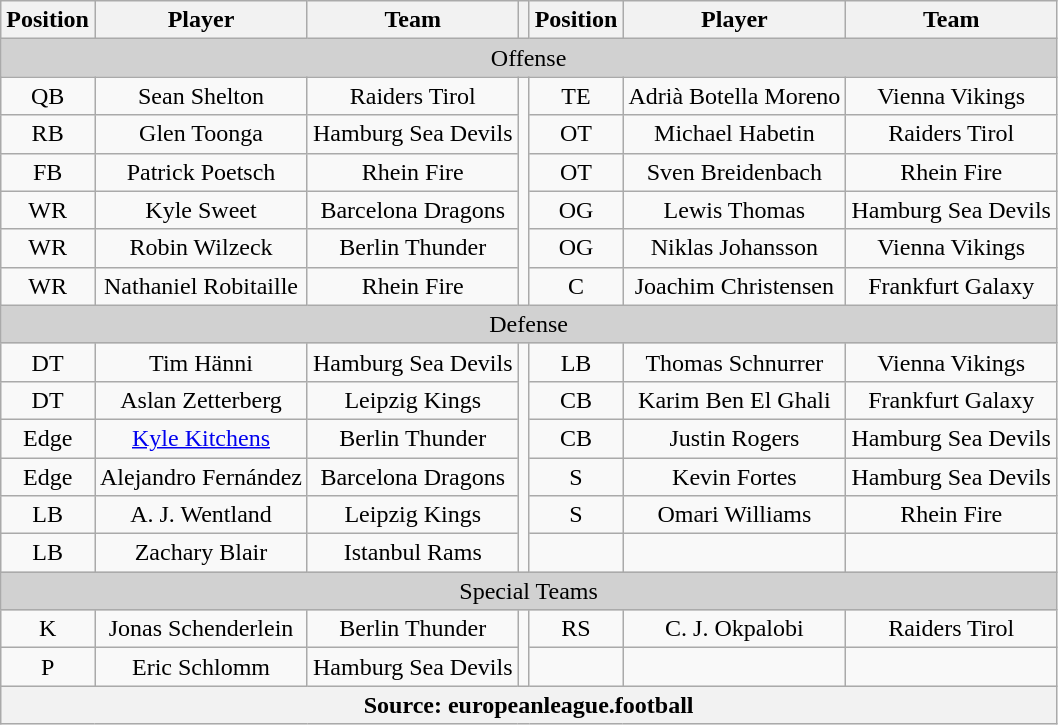<table class="wikitable" style="text-align: center;">
<tr>
<th>Position</th>
<th>Player</th>
<th>Team</th>
<th></th>
<th>Position</th>
<th>Player</th>
<th>Team</th>
</tr>
<tr>
<td colspan="7" style="background-color:#D1D1D1">Offense</td>
</tr>
<tr>
<td>QB</td>
<td>Sean Shelton </td>
<td>Raiders Tirol</td>
<td rowspan="6"></td>
<td>TE</td>
<td>Adrià Botella Moreno </td>
<td>Vienna Vikings</td>
</tr>
<tr>
<td>RB</td>
<td>Glen Toonga </td>
<td>Hamburg Sea Devils</td>
<td>OT</td>
<td>Michael Habetin </td>
<td>Raiders Tirol</td>
</tr>
<tr>
<td>FB</td>
<td>Patrick Poetsch </td>
<td>Rhein Fire</td>
<td>OT</td>
<td>Sven Breidenbach </td>
<td>Rhein Fire</td>
</tr>
<tr>
<td>WR</td>
<td>Kyle Sweet </td>
<td>Barcelona Dragons</td>
<td>OG</td>
<td>Lewis Thomas </td>
<td>Hamburg Sea Devils</td>
</tr>
<tr>
<td>WR</td>
<td>Robin Wilzeck </td>
<td>Berlin Thunder</td>
<td>OG</td>
<td>Niklas Johansson </td>
<td>Vienna Vikings</td>
</tr>
<tr>
<td>WR</td>
<td>Nathaniel Robitaille </td>
<td>Rhein Fire</td>
<td>C</td>
<td>Joachim Christensen </td>
<td>Frankfurt Galaxy</td>
</tr>
<tr>
<td colspan="7" style="background-color:#D1D1D1">Defense</td>
</tr>
<tr>
<td>DT</td>
<td>Tim Hänni </td>
<td>Hamburg Sea Devils</td>
<td rowspan="6"></td>
<td>LB</td>
<td>Thomas Schnurrer </td>
<td>Vienna Vikings</td>
</tr>
<tr>
<td>DT</td>
<td>Aslan Zetterberg </td>
<td>Leipzig Kings</td>
<td>CB</td>
<td>Karim Ben El Ghali </td>
<td>Frankfurt Galaxy</td>
</tr>
<tr>
<td>Edge</td>
<td><a href='#'>Kyle Kitchens</a> </td>
<td>Berlin Thunder</td>
<td>CB</td>
<td>Justin Rogers </td>
<td>Hamburg Sea Devils</td>
</tr>
<tr>
<td>Edge</td>
<td>Alejandro Fernández </td>
<td>Barcelona Dragons</td>
<td>S</td>
<td>Kevin Fortes </td>
<td>Hamburg Sea Devils</td>
</tr>
<tr>
<td>LB</td>
<td>A. J. Wentland </td>
<td>Leipzig Kings</td>
<td>S</td>
<td>Omari Williams </td>
<td>Rhein Fire</td>
</tr>
<tr>
<td>LB</td>
<td>Zachary Blair </td>
<td>Istanbul Rams</td>
<td></td>
<td></td>
<td></td>
</tr>
<tr>
<td colspan="7" style="background-color:#D1D1D1">Special Teams</td>
</tr>
<tr>
<td>K</td>
<td>Jonas Schenderlein </td>
<td>Berlin Thunder</td>
<td rowspan="2"></td>
<td>RS</td>
<td>C. J. Okpalobi </td>
<td>Raiders Tirol</td>
</tr>
<tr>
<td>P</td>
<td>Eric Schlomm </td>
<td>Hamburg Sea Devils</td>
<td></td>
<td></td>
<td></td>
</tr>
<tr>
<th colspan="7">Source: europeanleague.football</th>
</tr>
</table>
